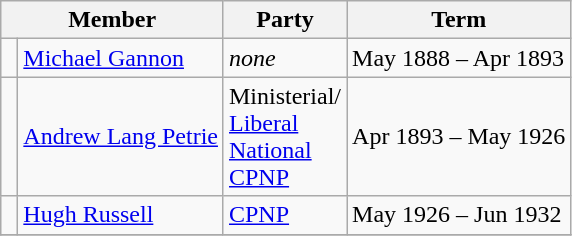<table class="wikitable">
<tr>
<th colspan="2">Member</th>
<th>Party</th>
<th>Term</th>
</tr>
<tr>
<td> </td>
<td><a href='#'>Michael Gannon</a></td>
<td><em>none</em></td>
<td>May 1888 – Apr 1893</td>
</tr>
<tr>
<td> </td>
<td><a href='#'>Andrew Lang Petrie</a></td>
<td>Ministerial/<br><a href='#'>Liberal</a><br><a href='#'>National</a><br><a href='#'>CPNP</a></td>
<td>Apr 1893 – May 1926</td>
</tr>
<tr>
<td> </td>
<td><a href='#'>Hugh Russell</a></td>
<td><a href='#'>CPNP</a></td>
<td>May 1926 – Jun 1932</td>
</tr>
<tr>
</tr>
</table>
